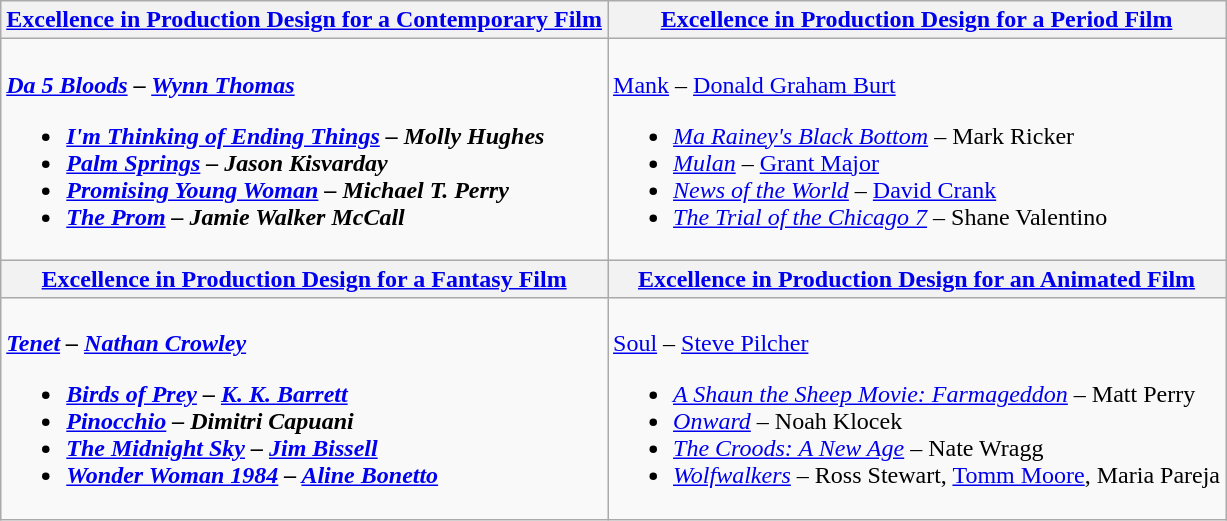<table class=wikitable style="width=100%">
<tr>
<th style="width=50%"><a href='#'>Excellence in Production Design for a Contemporary Film</a></th>
<th style="width=50%"><a href='#'>Excellence in Production Design for a Period Film</a></th>
</tr>
<tr>
<td valign="top"><br><strong><em><a href='#'>Da 5 Bloods</a><em> – <a href='#'>Wynn Thomas</a><strong><ul><li></em><a href='#'>I'm Thinking of Ending Things</a><em> – Molly Hughes</li><li></em><a href='#'>Palm Springs</a><em> – Jason Kisvarday</li><li></em><a href='#'>Promising Young Woman</a><em> – Michael T. Perry</li><li></em><a href='#'>The Prom</a><em> – Jamie Walker McCall</li></ul></td>
<td valign="top"><br></em></strong><a href='#'>Mank</a></em> – <a href='#'>Donald Graham Burt</a></strong><ul><li><em><a href='#'>Ma Rainey's Black Bottom</a></em> – Mark Ricker</li><li><em><a href='#'>Mulan</a></em> – <a href='#'>Grant Major</a></li><li><em><a href='#'>News of the World</a></em> – <a href='#'>David Crank</a></li><li><em><a href='#'>The Trial of the Chicago 7</a></em> – Shane Valentino</li></ul></td>
</tr>
<tr>
<th style="width=50%"><a href='#'>Excellence in Production Design for a Fantasy Film</a></th>
<th style="width=50%"><a href='#'>Excellence in Production Design for an Animated Film</a></th>
</tr>
<tr>
<td valign="top"><br><strong><em><a href='#'>Tenet</a><em> – <a href='#'>Nathan Crowley</a><strong><ul><li></em><a href='#'>Birds of Prey</a><em> – <a href='#'>K. K. Barrett</a></li><li></em><a href='#'>Pinocchio</a><em> – Dimitri Capuani</li><li></em><a href='#'>The Midnight Sky</a><em> – <a href='#'>Jim Bissell</a></li><li></em><a href='#'>Wonder Woman 1984</a><em> – <a href='#'>Aline Bonetto</a></li></ul></td>
<td valign="top"><br></em></strong><a href='#'>Soul</a></em> – <a href='#'>Steve Pilcher</a></strong><ul><li><em><a href='#'>A Shaun the Sheep Movie: Farmageddon</a></em> – Matt Perry</li><li><em><a href='#'>Onward</a></em> – Noah Klocek</li><li><em><a href='#'>The Croods: A New Age</a></em> – Nate Wragg</li><li><em><a href='#'>Wolfwalkers</a></em> – Ross Stewart, <a href='#'>Tomm Moore</a>, Maria Pareja</li></ul></td>
</tr>
</table>
